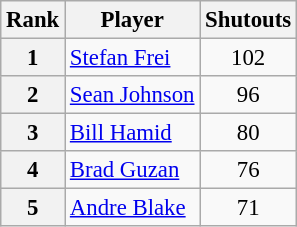<table class="wikitable" style="font-size:95%;">
<tr>
<th>Rank</th>
<th>Player</th>
<th>Shutouts </th>
</tr>
<tr>
<th align=center>1</th>
<td> <a href='#'>Stefan Frei</a></td>
<td align=center>102</td>
</tr>
<tr>
<th align=center>2</th>
<td> <a href='#'>Sean Johnson</a></td>
<td align=center>96</td>
</tr>
<tr>
<th align=center>3</th>
<td> <a href='#'>Bill Hamid</a></td>
<td align=center>80</td>
</tr>
<tr>
<th align=center>4</th>
<td> <a href='#'>Brad Guzan</a></td>
<td align=center>76</td>
</tr>
<tr>
<th align=center>5</th>
<td> <a href='#'>Andre Blake</a></td>
<td align=center>71</td>
</tr>
</table>
